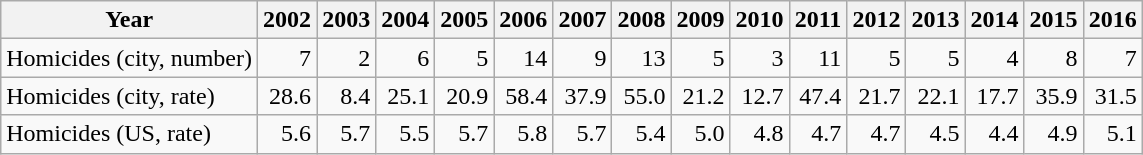<table class="wikitable">
<tr>
<th>Year</th>
<th>2002</th>
<th>2003</th>
<th>2004</th>
<th>2005</th>
<th>2006</th>
<th>2007</th>
<th>2008</th>
<th>2009</th>
<th>2010</th>
<th>2011</th>
<th>2012</th>
<th>2013</th>
<th>2014</th>
<th>2015</th>
<th>2016</th>
</tr>
<tr>
<td>Homicides (city, number)</td>
<td align=right>7</td>
<td align=right>2</td>
<td align=right>6</td>
<td align=right>5</td>
<td align=right>14</td>
<td align=right>9</td>
<td align=right>13</td>
<td align=right>5</td>
<td align=right>3</td>
<td align=right>11</td>
<td align=right>5</td>
<td align=right>5</td>
<td align=right>4</td>
<td align=right>8</td>
<td align=right>7</td>
</tr>
<tr>
<td>Homicides (city, rate)</td>
<td align=right>28.6</td>
<td align=right>8.4</td>
<td align=right>25.1</td>
<td align=right>20.9</td>
<td align=right>58.4</td>
<td align=right>37.9</td>
<td align=right>55.0</td>
<td align=right>21.2</td>
<td align=right>12.7</td>
<td align=right>47.4</td>
<td align=right>21.7</td>
<td align=right>22.1</td>
<td align=right>17.7</td>
<td align=right>35.9</td>
<td align=right>31.5</td>
</tr>
<tr>
<td>Homicides (US, rate)</td>
<td align=right>5.6</td>
<td align=right>5.7</td>
<td align=right>5.5</td>
<td align=right>5.7</td>
<td align=right>5.8</td>
<td align=right>5.7</td>
<td align=right>5.4</td>
<td align=right>5.0</td>
<td align=right>4.8</td>
<td align=right>4.7</td>
<td align=right>4.7</td>
<td align=right>4.5</td>
<td align=right>4.4</td>
<td align=right>4.9</td>
<td align=right>5.1</td>
</tr>
</table>
